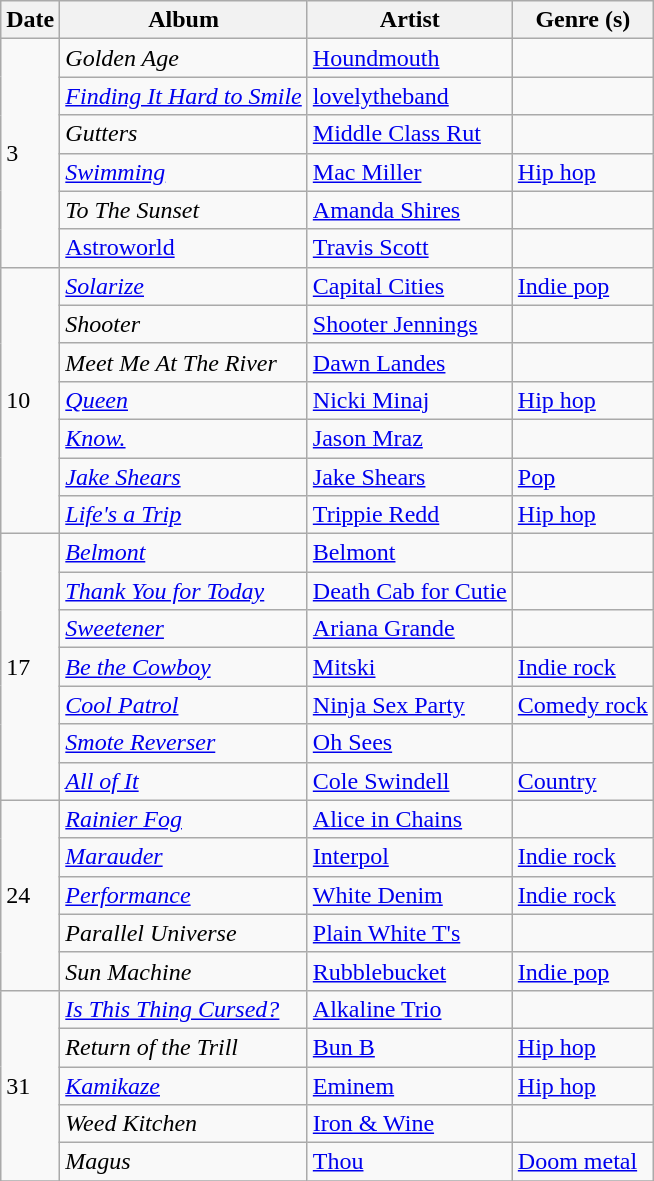<table class="wikitable">
<tr>
<th>Date</th>
<th>Album</th>
<th>Artist</th>
<th>Genre (s)</th>
</tr>
<tr>
<td rowspan="6">3</td>
<td><em>Golden Age</em></td>
<td><a href='#'>Houndmouth</a></td>
<td></td>
</tr>
<tr>
<td><em><a href='#'>Finding It Hard to Smile</a></em></td>
<td><a href='#'>lovelytheband</a></td>
<td></td>
</tr>
<tr>
<td><em>Gutters</em></td>
<td><a href='#'>Middle Class Rut</a></td>
<td></td>
</tr>
<tr>
<td><em><a href='#'>Swimming</a></em></td>
<td><a href='#'>Mac Miller</a></td>
<td><a href='#'>Hip hop</a></td>
</tr>
<tr>
<td><em>To The Sunset</em></td>
<td><a href='#'>Amanda Shires</a></td>
<td></td>
</tr>
<tr>
<td><a href='#'>Astroworld</a></td>
<td><a href='#'>Travis Scott</a></td>
<td></td>
</tr>
<tr>
<td rowspan="7">10</td>
<td><em><a href='#'>Solarize</a></em></td>
<td><a href='#'>Capital Cities</a></td>
<td><a href='#'>Indie pop</a></td>
</tr>
<tr>
<td><em>Shooter</em></td>
<td><a href='#'>Shooter Jennings</a></td>
<td></td>
</tr>
<tr>
<td><em>Meet Me At The River</em></td>
<td><a href='#'>Dawn Landes</a></td>
<td></td>
</tr>
<tr>
<td><em><a href='#'>Queen</a></em></td>
<td><a href='#'>Nicki Minaj</a></td>
<td><a href='#'>Hip hop</a></td>
</tr>
<tr>
<td><em><a href='#'>Know.</a></em></td>
<td><a href='#'>Jason Mraz</a></td>
<td></td>
</tr>
<tr>
<td><em><a href='#'>Jake Shears</a></em></td>
<td><a href='#'>Jake Shears</a></td>
<td><a href='#'>Pop</a></td>
</tr>
<tr>
<td><em><a href='#'>Life's a Trip</a></em></td>
<td><a href='#'>Trippie Redd</a></td>
<td><a href='#'>Hip hop</a></td>
</tr>
<tr>
<td rowspan="7">17</td>
<td><em><a href='#'>Belmont</a></em></td>
<td><a href='#'>Belmont</a></td>
<td></td>
</tr>
<tr>
<td><em><a href='#'>Thank You for Today</a></em></td>
<td><a href='#'>Death Cab for Cutie</a></td>
<td></td>
</tr>
<tr>
<td><em><a href='#'>Sweetener</a></em></td>
<td><a href='#'>Ariana Grande</a></td>
<td></td>
</tr>
<tr>
<td><em><a href='#'>Be the Cowboy</a></em></td>
<td><a href='#'>Mitski</a></td>
<td><a href='#'>Indie rock</a></td>
</tr>
<tr>
<td><em><a href='#'>Cool Patrol</a></em></td>
<td><a href='#'>Ninja Sex Party</a></td>
<td><a href='#'>Comedy rock</a></td>
</tr>
<tr>
<td><em><a href='#'>Smote Reverser</a></em></td>
<td><a href='#'>Oh Sees</a></td>
<td></td>
</tr>
<tr>
<td><em><a href='#'>All of It</a></em></td>
<td><a href='#'>Cole Swindell</a></td>
<td><a href='#'>Country</a></td>
</tr>
<tr>
<td rowspan="5">24</td>
<td><em><a href='#'>Rainier Fog</a></em></td>
<td><a href='#'>Alice in Chains</a></td>
<td></td>
</tr>
<tr>
<td><em><a href='#'>Marauder</a></em></td>
<td><a href='#'>Interpol</a></td>
<td><a href='#'>Indie rock</a></td>
</tr>
<tr>
<td><em><a href='#'>Performance</a></em></td>
<td><a href='#'>White Denim</a></td>
<td><a href='#'>Indie rock</a></td>
</tr>
<tr>
<td><em>Parallel Universe</em></td>
<td><a href='#'>Plain White T's</a></td>
<td></td>
</tr>
<tr>
<td><em>Sun Machine</em></td>
<td><a href='#'>Rubblebucket</a></td>
<td><a href='#'>Indie pop</a></td>
</tr>
<tr>
<td rowspan="5">31</td>
<td><em><a href='#'>Is This Thing Cursed?</a></em></td>
<td><a href='#'>Alkaline Trio</a></td>
<td></td>
</tr>
<tr>
<td><em>Return of the Trill</em></td>
<td><a href='#'>Bun B</a></td>
<td><a href='#'>Hip hop</a></td>
</tr>
<tr>
<td><em><a href='#'>Kamikaze</a></em></td>
<td><a href='#'>Eminem</a></td>
<td><a href='#'>Hip hop</a></td>
</tr>
<tr>
<td><em>Weed Kitchen</em></td>
<td><a href='#'>Iron & Wine</a></td>
<td></td>
</tr>
<tr>
<td><em>Magus</em></td>
<td><a href='#'>Thou</a></td>
<td><a href='#'>Doom metal</a></td>
</tr>
<tr>
</tr>
</table>
